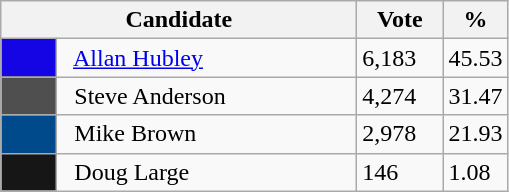<table class="wikitable">
<tr>
<th bgcolor="#DDDDFF" width="230px" colspan="2">Candidate</th>
<th bgcolor="#DDDDFF" width="50px">Vote</th>
<th bgcolor="#DDDDFF" width="30px">%</th>
</tr>
<tr>
<td bgcolor=#1505E5 width="30px"> </td>
<td>  <a href='#'>Allan Hubley</a></td>
<td>6,183</td>
<td>45.53</td>
</tr>
<tr>
<td bgcolor=#4F4F4F width="30px"> </td>
<td>  Steve Anderson</td>
<td>4,274</td>
<td>31.47</td>
</tr>
<tr>
<td bgcolor=#004A8B width="30px"> </td>
<td>  Mike Brown</td>
<td>2,978</td>
<td>21.93</td>
</tr>
<tr>
<td bgcolor=#161616 width="30px"> </td>
<td>  Doug Large</td>
<td>146</td>
<td>1.08</td>
</tr>
</table>
